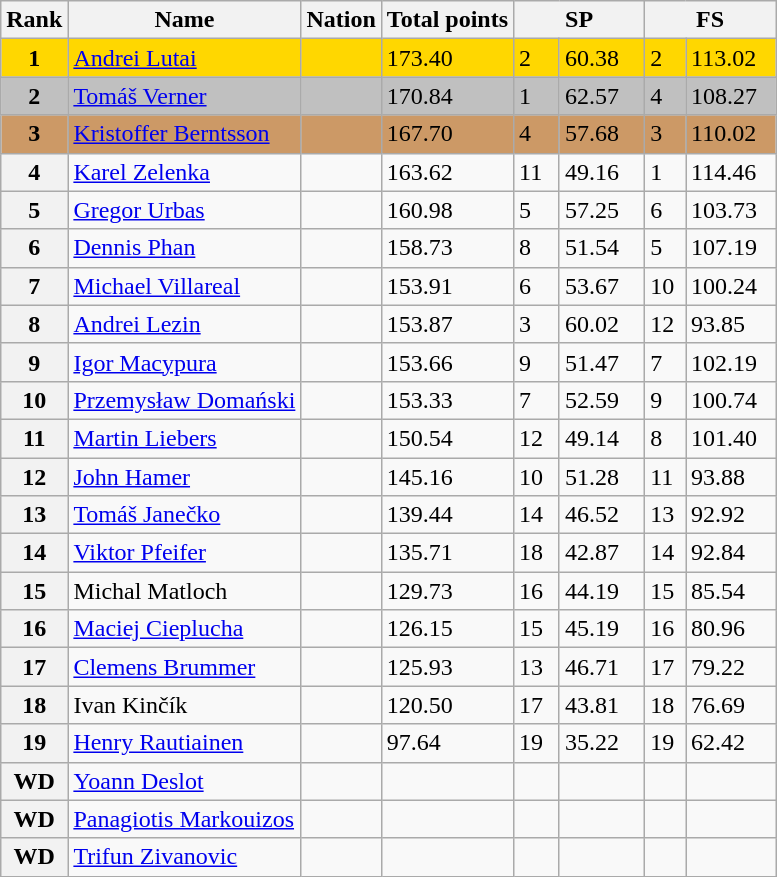<table class="wikitable">
<tr>
<th>Rank</th>
<th>Name</th>
<th>Nation</th>
<th>Total points</th>
<th colspan="2" width="80px">SP</th>
<th colspan="2" width="80px">FS</th>
</tr>
<tr bgcolor="gold">
<td align="center"><strong>1</strong></td>
<td><a href='#'>Andrei Lutai</a></td>
<td></td>
<td>173.40</td>
<td>2</td>
<td>60.38</td>
<td>2</td>
<td>113.02</td>
</tr>
<tr bgcolor="silver">
<td align="center"><strong>2</strong></td>
<td><a href='#'>Tomáš Verner</a></td>
<td></td>
<td>170.84</td>
<td>1</td>
<td>62.57</td>
<td>4</td>
<td>108.27</td>
</tr>
<tr bgcolor="cc9966">
<td align="center"><strong>3</strong></td>
<td><a href='#'>Kristoffer Berntsson</a></td>
<td></td>
<td>167.70</td>
<td>4</td>
<td>57.68</td>
<td>3</td>
<td>110.02</td>
</tr>
<tr>
<th>4</th>
<td><a href='#'>Karel Zelenka</a></td>
<td></td>
<td>163.62</td>
<td>11</td>
<td>49.16</td>
<td>1</td>
<td>114.46</td>
</tr>
<tr>
<th>5</th>
<td><a href='#'>Gregor Urbas</a></td>
<td></td>
<td>160.98</td>
<td>5</td>
<td>57.25</td>
<td>6</td>
<td>103.73</td>
</tr>
<tr>
<th>6</th>
<td><a href='#'>Dennis Phan</a></td>
<td></td>
<td>158.73</td>
<td>8</td>
<td>51.54</td>
<td>5</td>
<td>107.19</td>
</tr>
<tr>
<th>7</th>
<td><a href='#'>Michael Villareal</a></td>
<td></td>
<td>153.91</td>
<td>6</td>
<td>53.67</td>
<td>10</td>
<td>100.24</td>
</tr>
<tr>
<th>8</th>
<td><a href='#'>Andrei Lezin</a></td>
<td></td>
<td>153.87</td>
<td>3</td>
<td>60.02</td>
<td>12</td>
<td>93.85</td>
</tr>
<tr>
<th>9</th>
<td><a href='#'>Igor Macypura</a></td>
<td></td>
<td>153.66</td>
<td>9</td>
<td>51.47</td>
<td>7</td>
<td>102.19</td>
</tr>
<tr>
<th>10</th>
<td><a href='#'>Przemysław Domański</a></td>
<td></td>
<td>153.33</td>
<td>7</td>
<td>52.59</td>
<td>9</td>
<td>100.74</td>
</tr>
<tr>
<th>11</th>
<td><a href='#'>Martin Liebers</a></td>
<td></td>
<td>150.54</td>
<td>12</td>
<td>49.14</td>
<td>8</td>
<td>101.40</td>
</tr>
<tr>
<th>12</th>
<td><a href='#'>John Hamer</a></td>
<td></td>
<td>145.16</td>
<td>10</td>
<td>51.28</td>
<td>11</td>
<td>93.88</td>
</tr>
<tr>
<th>13</th>
<td><a href='#'>Tomáš Janečko</a></td>
<td></td>
<td>139.44</td>
<td>14</td>
<td>46.52</td>
<td>13</td>
<td>92.92</td>
</tr>
<tr>
<th>14</th>
<td><a href='#'>Viktor Pfeifer</a></td>
<td></td>
<td>135.71</td>
<td>18</td>
<td>42.87</td>
<td>14</td>
<td>92.84</td>
</tr>
<tr>
<th>15</th>
<td>Michal Matloch</td>
<td></td>
<td>129.73</td>
<td>16</td>
<td>44.19</td>
<td>15</td>
<td>85.54</td>
</tr>
<tr>
<th>16</th>
<td><a href='#'>Maciej Cieplucha</a></td>
<td></td>
<td>126.15</td>
<td>15</td>
<td>45.19</td>
<td>16</td>
<td>80.96</td>
</tr>
<tr>
<th>17</th>
<td><a href='#'>Clemens Brummer</a></td>
<td></td>
<td>125.93</td>
<td>13</td>
<td>46.71</td>
<td>17</td>
<td>79.22</td>
</tr>
<tr>
<th>18</th>
<td>Ivan Kinčík</td>
<td></td>
<td>120.50</td>
<td>17</td>
<td>43.81</td>
<td>18</td>
<td>76.69</td>
</tr>
<tr>
<th>19</th>
<td><a href='#'>Henry Rautiainen</a></td>
<td></td>
<td>97.64</td>
<td>19</td>
<td>35.22</td>
<td>19</td>
<td>62.42</td>
</tr>
<tr>
<th>WD</th>
<td><a href='#'>Yoann Deslot</a></td>
<td></td>
<td></td>
<td></td>
<td></td>
<td></td>
<td></td>
</tr>
<tr>
<th>WD</th>
<td><a href='#'>Panagiotis Markouizos</a></td>
<td></td>
<td></td>
<td></td>
<td></td>
<td></td>
<td></td>
</tr>
<tr>
<th>WD</th>
<td><a href='#'>Trifun Zivanovic</a></td>
<td></td>
<td></td>
<td></td>
<td></td>
<td></td>
<td></td>
</tr>
</table>
